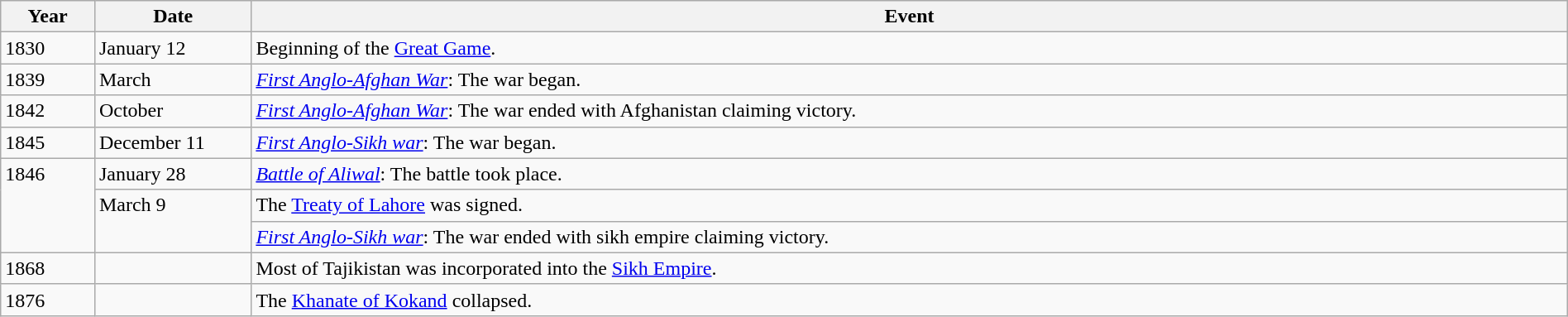<table class="wikitable" width="100%">
<tr>
<th style="width:6%">Year</th>
<th style="width:10%">Date</th>
<th>Event</th>
</tr>
<tr>
<td>1830</td>
<td>January 12</td>
<td>Beginning of the <a href='#'>Great Game</a>.</td>
</tr>
<tr>
<td>1839</td>
<td>March</td>
<td><em><a href='#'>First Anglo-Afghan War</a></em>: The war began.</td>
</tr>
<tr>
<td>1842</td>
<td>October</td>
<td><em><a href='#'>First Anglo-Afghan War</a></em>: The war ended with Afghanistan claiming victory.</td>
</tr>
<tr>
<td>1845</td>
<td>December 11</td>
<td><em><a href='#'>First Anglo-Sikh war</a></em>: The war began.</td>
</tr>
<tr>
<td rowspan="3" valign="top">1846</td>
<td>January 28</td>
<td><em><a href='#'>Battle of Aliwal</a></em>: The battle took place.</td>
</tr>
<tr>
<td rowspan="2" valign="top">March 9</td>
<td>The <a href='#'>Treaty of Lahore</a> was signed.</td>
</tr>
<tr>
<td><em><a href='#'>First Anglo-Sikh war</a></em>: The war ended with sikh empire claiming victory.</td>
</tr>
<tr>
<td>1868</td>
<td></td>
<td>Most of Tajikistan was incorporated into the <a href='#'>Sikh Empire</a>.</td>
</tr>
<tr>
<td>1876</td>
<td></td>
<td>The <a href='#'>Khanate of Kokand</a> collapsed.</td>
</tr>
</table>
